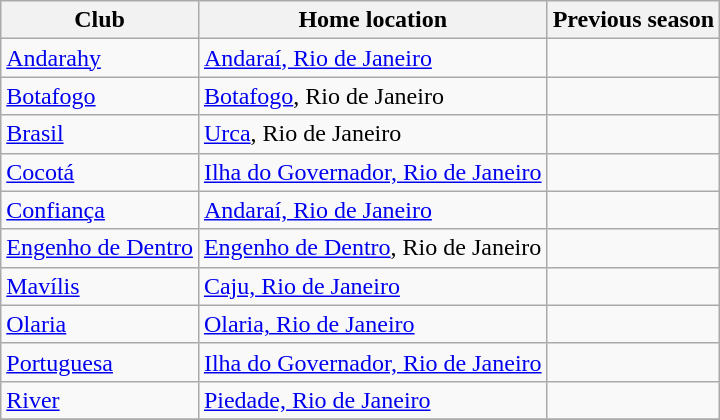<table class="wikitable sortable">
<tr>
<th>Club</th>
<th>Home location</th>
<th>Previous season</th>
</tr>
<tr>
<td><a href='#'>Andarahy</a></td>
<td><a href='#'>Andaraí, Rio de Janeiro</a></td>
<td></td>
</tr>
<tr>
<td><a href='#'>Botafogo</a></td>
<td><a href='#'>Botafogo</a>, Rio de Janeiro</td>
<td></td>
</tr>
<tr>
<td><a href='#'>Brasil</a></td>
<td><a href='#'>Urca</a>, Rio de Janeiro</td>
<td></td>
</tr>
<tr>
<td><a href='#'>Cocotá</a></td>
<td><a href='#'>Ilha do Governador, Rio de Janeiro</a></td>
<td></td>
</tr>
<tr>
<td><a href='#'>Confiança</a></td>
<td><a href='#'>Andaraí, Rio de Janeiro</a></td>
<td></td>
</tr>
<tr>
<td><a href='#'>Engenho de Dentro</a></td>
<td><a href='#'>Engenho de Dentro</a>, Rio de Janeiro</td>
<td></td>
</tr>
<tr>
<td><a href='#'>Mavílis</a></td>
<td><a href='#'>Caju, Rio de Janeiro</a></td>
<td></td>
</tr>
<tr>
<td><a href='#'>Olaria</a></td>
<td><a href='#'>Olaria, Rio de Janeiro</a></td>
<td></td>
</tr>
<tr>
<td><a href='#'>Portuguesa</a></td>
<td><a href='#'>Ilha do Governador, Rio de Janeiro</a></td>
<td></td>
</tr>
<tr>
<td><a href='#'>River</a></td>
<td><a href='#'>Piedade, Rio de Janeiro</a></td>
<td></td>
</tr>
<tr>
</tr>
</table>
